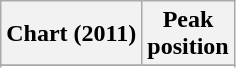<table class="wikitable sortable plainrowheaders" style="text-align:center">
<tr>
<th scope="col">Chart (2011)</th>
<th scope="col">Peak<br>position</th>
</tr>
<tr>
</tr>
<tr>
</tr>
</table>
